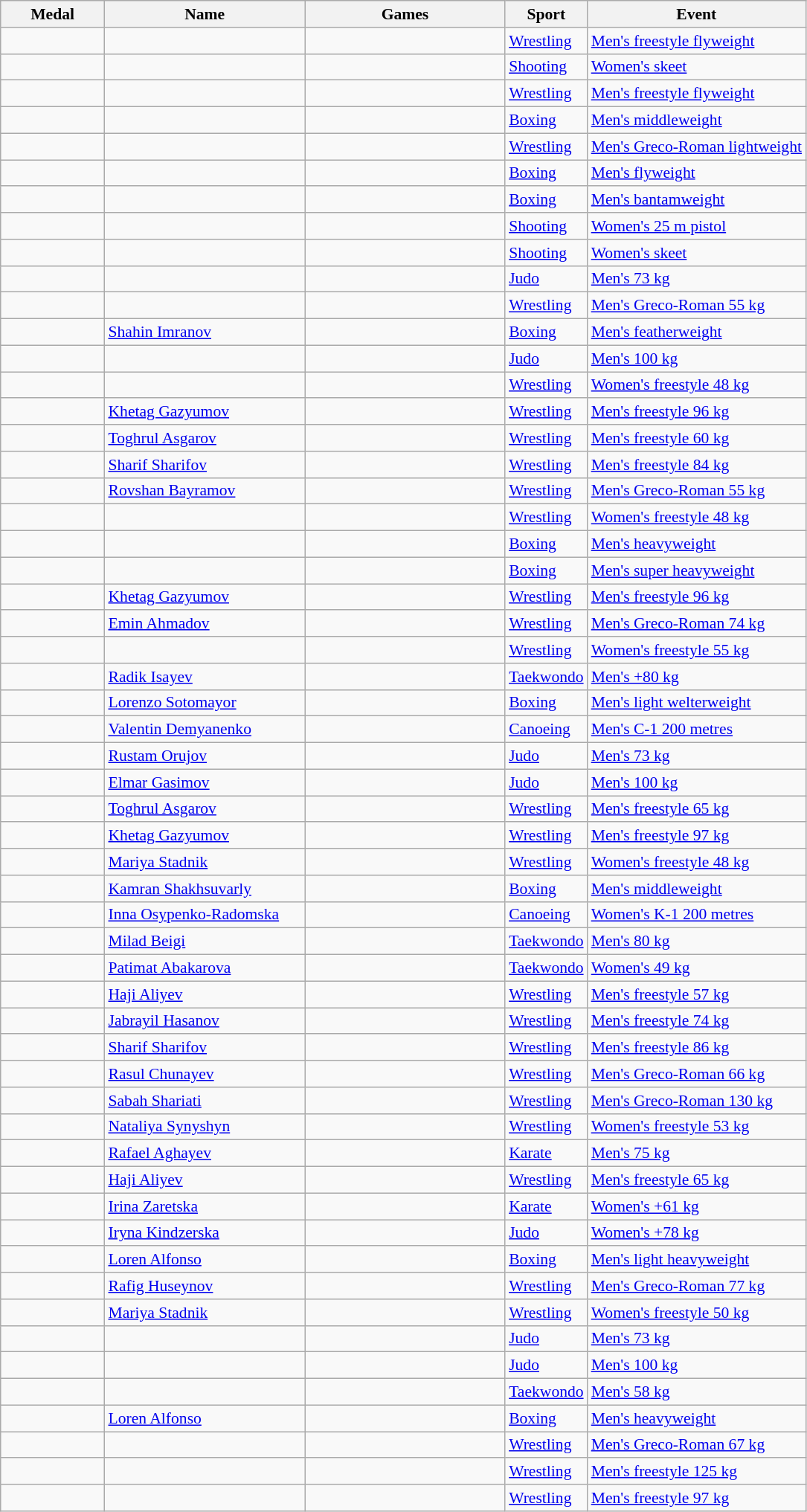<table class="wikitable sortable" style="font-size:90%">
<tr>
<th style="width:6em">Medal</th>
<th style="width:12em">Name</th>
<th style="width:12em">Games</th>
<th>Sport</th>
<th>Event</th>
</tr>
<tr>
<td></td>
<td></td>
<td></td>
<td> <a href='#'>Wrestling</a></td>
<td><a href='#'>Men's freestyle flyweight</a></td>
</tr>
<tr>
<td></td>
<td></td>
<td></td>
<td> <a href='#'>Shooting</a></td>
<td><a href='#'>Women's skeet</a></td>
</tr>
<tr>
<td></td>
<td></td>
<td></td>
<td> <a href='#'>Wrestling</a></td>
<td><a href='#'>Men's freestyle flyweight</a></td>
</tr>
<tr>
<td></td>
<td></td>
<td></td>
<td> <a href='#'>Boxing</a></td>
<td><a href='#'>Men's middleweight</a></td>
</tr>
<tr>
<td></td>
<td></td>
<td></td>
<td> <a href='#'>Wrestling</a></td>
<td><a href='#'>Men's Greco-Roman lightweight</a></td>
</tr>
<tr>
<td></td>
<td></td>
<td></td>
<td> <a href='#'>Boxing</a></td>
<td><a href='#'>Men's flyweight</a></td>
</tr>
<tr>
<td></td>
<td></td>
<td></td>
<td> <a href='#'>Boxing</a></td>
<td><a href='#'>Men's bantamweight</a></td>
</tr>
<tr>
<td></td>
<td></td>
<td></td>
<td> <a href='#'>Shooting</a></td>
<td><a href='#'>Women's 25 m pistol</a></td>
</tr>
<tr>
<td></td>
<td></td>
<td></td>
<td> <a href='#'>Shooting</a></td>
<td><a href='#'>Women's skeet</a></td>
</tr>
<tr>
<td></td>
<td></td>
<td></td>
<td> <a href='#'>Judo</a></td>
<td><a href='#'>Men's 73 kg</a></td>
</tr>
<tr>
<td></td>
<td></td>
<td></td>
<td> <a href='#'>Wrestling</a></td>
<td><a href='#'>Men's Greco-Roman 55 kg</a></td>
</tr>
<tr>
<td></td>
<td><a href='#'>Shahin Imranov</a></td>
<td></td>
<td> <a href='#'>Boxing</a></td>
<td><a href='#'>Men's featherweight</a></td>
</tr>
<tr>
<td></td>
<td></td>
<td></td>
<td> <a href='#'>Judo</a></td>
<td><a href='#'>Men's 100 kg</a></td>
</tr>
<tr>
<td></td>
<td></td>
<td></td>
<td> <a href='#'>Wrestling</a></td>
<td><a href='#'>Women's freestyle 48 kg</a></td>
</tr>
<tr>
<td></td>
<td><a href='#'>Khetag Gazyumov</a></td>
<td></td>
<td> <a href='#'>Wrestling</a></td>
<td><a href='#'>Men's freestyle 96 kg</a></td>
</tr>
<tr>
<td></td>
<td><a href='#'>Toghrul Asgarov</a></td>
<td></td>
<td> <a href='#'>Wrestling</a></td>
<td><a href='#'>Men's freestyle 60 kg</a></td>
</tr>
<tr>
<td></td>
<td><a href='#'>Sharif Sharifov</a></td>
<td></td>
<td> <a href='#'>Wrestling</a></td>
<td><a href='#'>Men's freestyle 84 kg</a></td>
</tr>
<tr>
<td></td>
<td><a href='#'>Rovshan Bayramov</a></td>
<td></td>
<td> <a href='#'>Wrestling</a></td>
<td><a href='#'>Men's Greco-Roman 55 kg</a></td>
</tr>
<tr>
<td></td>
<td></td>
<td></td>
<td> <a href='#'>Wrestling</a></td>
<td><a href='#'>Women's freestyle 48 kg</a></td>
</tr>
<tr>
<td></td>
<td></td>
<td></td>
<td> <a href='#'>Boxing</a></td>
<td><a href='#'>Men's heavyweight</a></td>
</tr>
<tr>
<td></td>
<td></td>
<td></td>
<td> <a href='#'>Boxing</a></td>
<td><a href='#'>Men's super heavyweight</a></td>
</tr>
<tr>
<td></td>
<td><a href='#'>Khetag Gazyumov</a></td>
<td></td>
<td> <a href='#'>Wrestling</a></td>
<td><a href='#'>Men's freestyle 96 kg</a></td>
</tr>
<tr>
<td></td>
<td><a href='#'>Emin Ahmadov</a></td>
<td></td>
<td> <a href='#'>Wrestling</a></td>
<td><a href='#'>Men's Greco-Roman 74 kg</a></td>
</tr>
<tr>
<td></td>
<td></td>
<td></td>
<td> <a href='#'>Wrestling</a></td>
<td><a href='#'>Women's freestyle 55 kg</a></td>
</tr>
<tr>
<td></td>
<td><a href='#'>Radik Isayev</a></td>
<td></td>
<td> <a href='#'>Taekwondo</a></td>
<td><a href='#'>Men's +80 kg</a></td>
</tr>
<tr>
<td></td>
<td><a href='#'>Lorenzo Sotomayor</a></td>
<td></td>
<td> <a href='#'>Boxing</a></td>
<td><a href='#'>Men's light welterweight</a></td>
</tr>
<tr>
<td></td>
<td><a href='#'>Valentin Demyanenko</a></td>
<td></td>
<td> <a href='#'>Canoeing</a></td>
<td><a href='#'>Men's C-1 200 metres</a></td>
</tr>
<tr>
<td></td>
<td><a href='#'>Rustam Orujov</a></td>
<td></td>
<td> <a href='#'>Judo</a></td>
<td><a href='#'>Men's 73 kg</a></td>
</tr>
<tr>
<td></td>
<td><a href='#'>Elmar Gasimov</a></td>
<td></td>
<td> <a href='#'>Judo</a></td>
<td><a href='#'>Men's 100 kg</a></td>
</tr>
<tr>
<td></td>
<td><a href='#'>Toghrul Asgarov</a></td>
<td></td>
<td> <a href='#'>Wrestling</a></td>
<td><a href='#'>Men's freestyle 65 kg</a></td>
</tr>
<tr>
<td></td>
<td><a href='#'>Khetag Gazyumov</a></td>
<td></td>
<td> <a href='#'>Wrestling</a></td>
<td><a href='#'>Men's freestyle 97 kg</a></td>
</tr>
<tr>
<td></td>
<td><a href='#'>Mariya Stadnik</a></td>
<td></td>
<td> <a href='#'>Wrestling</a></td>
<td><a href='#'>Women's freestyle 48 kg</a></td>
</tr>
<tr>
<td></td>
<td><a href='#'>Kamran Shakhsuvarly</a></td>
<td></td>
<td> <a href='#'>Boxing</a></td>
<td><a href='#'>Men's middleweight</a></td>
</tr>
<tr>
<td></td>
<td><a href='#'>Inna Osypenko-Radomska</a></td>
<td></td>
<td> <a href='#'>Canoeing</a></td>
<td><a href='#'>Women's K-1 200 metres</a></td>
</tr>
<tr>
<td></td>
<td><a href='#'>Milad Beigi</a></td>
<td></td>
<td> <a href='#'>Taekwondo</a></td>
<td><a href='#'>Men's 80 kg</a></td>
</tr>
<tr>
<td></td>
<td><a href='#'>Patimat Abakarova</a></td>
<td></td>
<td> <a href='#'>Taekwondo</a></td>
<td><a href='#'>Women's 49 kg</a></td>
</tr>
<tr>
<td></td>
<td><a href='#'>Haji Aliyev</a></td>
<td></td>
<td> <a href='#'>Wrestling</a></td>
<td><a href='#'>Men's freestyle 57 kg</a></td>
</tr>
<tr>
<td></td>
<td><a href='#'>Jabrayil Hasanov</a></td>
<td></td>
<td> <a href='#'>Wrestling</a></td>
<td><a href='#'>Men's freestyle 74 kg</a></td>
</tr>
<tr>
<td></td>
<td><a href='#'>Sharif Sharifov</a></td>
<td></td>
<td> <a href='#'>Wrestling</a></td>
<td><a href='#'>Men's freestyle 86 kg</a></td>
</tr>
<tr>
<td></td>
<td><a href='#'>Rasul Chunayev</a></td>
<td></td>
<td> <a href='#'>Wrestling</a></td>
<td><a href='#'>Men's Greco-Roman 66 kg</a></td>
</tr>
<tr>
<td></td>
<td><a href='#'>Sabah Shariati</a></td>
<td></td>
<td> <a href='#'>Wrestling</a></td>
<td><a href='#'>Men's Greco-Roman 130 kg</a></td>
</tr>
<tr>
<td></td>
<td><a href='#'>Nataliya Synyshyn</a></td>
<td></td>
<td> <a href='#'>Wrestling</a></td>
<td><a href='#'>Women's freestyle 53 kg</a></td>
</tr>
<tr>
<td></td>
<td><a href='#'>Rafael Aghayev</a></td>
<td></td>
<td> <a href='#'>Karate</a></td>
<td><a href='#'>Men's 75 kg</a></td>
</tr>
<tr>
<td></td>
<td><a href='#'>Haji Aliyev</a></td>
<td></td>
<td> <a href='#'>Wrestling</a></td>
<td><a href='#'>Men's freestyle 65 kg</a></td>
</tr>
<tr>
<td></td>
<td><a href='#'>Irina Zaretska</a></td>
<td></td>
<td> <a href='#'>Karate</a></td>
<td><a href='#'>Women's +61 kg</a></td>
</tr>
<tr>
<td></td>
<td><a href='#'>Iryna Kindzerska</a></td>
<td></td>
<td> <a href='#'>Judo</a></td>
<td><a href='#'>Women's +78 kg</a></td>
</tr>
<tr>
<td></td>
<td><a href='#'>Loren Alfonso</a></td>
<td></td>
<td> <a href='#'>Boxing</a></td>
<td><a href='#'>Men's light heavyweight</a></td>
</tr>
<tr>
<td></td>
<td><a href='#'>Rafig Huseynov</a></td>
<td></td>
<td> <a href='#'>Wrestling</a></td>
<td><a href='#'>Men's Greco-Roman 77 kg</a></td>
</tr>
<tr>
<td></td>
<td><a href='#'>Mariya Stadnik</a></td>
<td></td>
<td> <a href='#'>Wrestling</a></td>
<td><a href='#'>Women's freestyle 50 kg</a></td>
</tr>
<tr>
<td></td>
<td></td>
<td></td>
<td> <a href='#'>Judo</a></td>
<td><a href='#'>Men's 73 kg</a></td>
</tr>
<tr>
<td></td>
<td></td>
<td></td>
<td> <a href='#'>Judo</a></td>
<td><a href='#'>Men's 100 kg</a></td>
</tr>
<tr>
<td></td>
<td></td>
<td></td>
<td> <a href='#'>Taekwondo</a></td>
<td><a href='#'>Men's 58 kg</a></td>
</tr>
<tr>
<td></td>
<td><a href='#'>Loren Alfonso</a></td>
<td></td>
<td> <a href='#'>Boxing</a></td>
<td><a href='#'>Men's heavyweight</a></td>
</tr>
<tr>
<td></td>
<td></td>
<td></td>
<td>  <a href='#'>Wrestling</a></td>
<td><a href='#'>Men's Greco-Roman 67 kg</a></td>
</tr>
<tr>
<td></td>
<td></td>
<td></td>
<td>  <a href='#'>Wrestling</a></td>
<td><a href='#'>Men's freestyle 125 kg</a></td>
</tr>
<tr>
<td></td>
<td></td>
<td></td>
<td>  <a href='#'>Wrestling</a></td>
<td><a href='#'>Men's freestyle 97 kg</a></td>
</tr>
</table>
